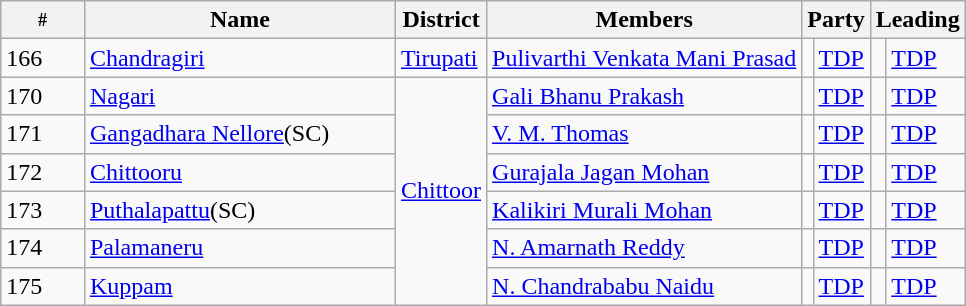<table class="wikitable sortable">
<tr>
<th width="50px" style="font-size:75%">#</th>
<th width="200px">Name</th>
<th>District</th>
<th>Members</th>
<th colspan="2">Party</th>
<th colspan=2>Leading<br></th>
</tr>
<tr>
<td>166</td>
<td><a href='#'>Chandragiri</a></td>
<td><a href='#'>Tirupati</a></td>
<td><a href='#'>Pulivarthi Venkata Mani Prasad</a></td>
<td></td>
<td><a href='#'>TDP</a></td>
<td></td>
<td><a href='#'>TDP</a></td>
</tr>
<tr>
<td>170</td>
<td><a href='#'>Nagari</a></td>
<td rowspan="6"><a href='#'>Chittoor</a></td>
<td><a href='#'>Gali Bhanu Prakash</a></td>
<td></td>
<td><a href='#'>TDP</a></td>
<td></td>
<td><a href='#'>TDP</a></td>
</tr>
<tr>
<td>171</td>
<td><a href='#'>Gangadhara Nellore</a>(SC)</td>
<td><a href='#'>V. M. Thomas</a></td>
<td></td>
<td><a href='#'>TDP</a></td>
<td></td>
<td><a href='#'>TDP</a></td>
</tr>
<tr>
<td>172</td>
<td><a href='#'>Chittooru</a></td>
<td><a href='#'>Gurajala Jagan Mohan</a></td>
<td></td>
<td><a href='#'>TDP</a></td>
<td></td>
<td><a href='#'>TDP</a></td>
</tr>
<tr>
<td>173</td>
<td><a href='#'>Puthalapattu</a>(SC)</td>
<td><a href='#'>Kalikiri Murali Mohan</a></td>
<td></td>
<td><a href='#'>TDP</a></td>
<td></td>
<td><a href='#'>TDP</a></td>
</tr>
<tr>
<td>174</td>
<td><a href='#'>Palamaneru</a></td>
<td><a href='#'>N. Amarnath Reddy</a></td>
<td></td>
<td><a href='#'>TDP</a></td>
<td></td>
<td><a href='#'>TDP</a></td>
</tr>
<tr>
<td>175</td>
<td><a href='#'>Kuppam</a></td>
<td><a href='#'>N. Chandrababu Naidu</a></td>
<td></td>
<td><a href='#'>TDP</a></td>
<td></td>
<td><a href='#'>TDP</a></td>
</tr>
</table>
